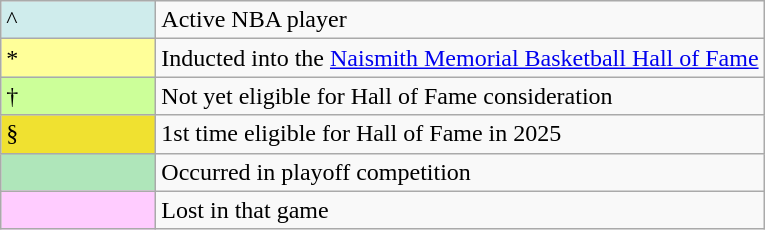<table class="wikitable">
<tr>
<td style="background-color:#CFECEC; width:6em">^</td>
<td>Active NBA player</td>
</tr>
<tr>
<td style="background-color:#FFFF99; width:6em">*</td>
<td>Inducted into the <a href='#'>Naismith Memorial Basketball Hall of Fame</a></td>
</tr>
<tr>
<td style="background:#CCFF99; width:1em">†</td>
<td>Not yet eligible for Hall of Fame consideration</td>
</tr>
<tr>
<td style="background:#F0E130; width:1em">§</td>
<td>1st time eligible for Hall of Fame in 2025</td>
</tr>
<tr>
<td style="background-color:#AFE6BA; width:6em"></td>
<td>Occurred in playoff competition</td>
</tr>
<tr>
<td style="background-color:#FFCCFF; width:6em"></td>
<td>Lost in that game</td>
</tr>
</table>
